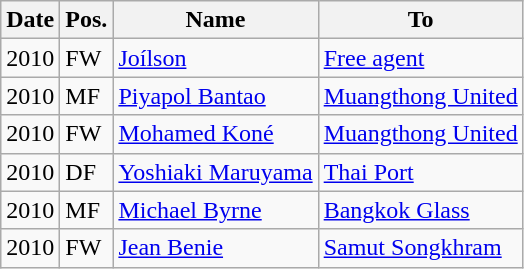<table class="wikitable">
<tr>
<th>Date</th>
<th>Pos.</th>
<th>Name</th>
<th>To</th>
</tr>
<tr>
<td>2010</td>
<td>FW</td>
<td> <a href='#'>Joílson</a></td>
<td><a href='#'>Free agent</a></td>
</tr>
<tr>
<td>2010</td>
<td>MF</td>
<td> <a href='#'>Piyapol Bantao</a></td>
<td> <a href='#'>Muangthong United</a></td>
</tr>
<tr>
<td>2010</td>
<td>FW</td>
<td> <a href='#'>Mohamed Koné</a></td>
<td> <a href='#'>Muangthong United</a></td>
</tr>
<tr>
<td>2010</td>
<td>DF</td>
<td> <a href='#'>Yoshiaki Maruyama</a></td>
<td> <a href='#'>Thai Port</a></td>
</tr>
<tr>
<td>2010</td>
<td>MF</td>
<td> <a href='#'>Michael Byrne</a></td>
<td> <a href='#'>Bangkok Glass</a></td>
</tr>
<tr>
<td>2010</td>
<td>FW</td>
<td> <a href='#'>Jean Benie</a></td>
<td> <a href='#'>Samut Songkhram</a></td>
</tr>
</table>
